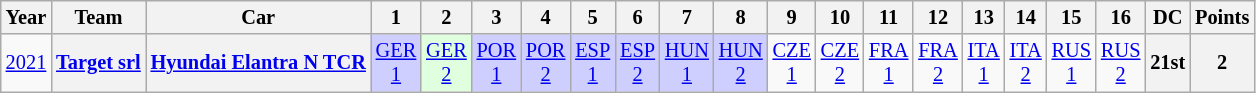<table class="wikitable" style="text-align:center; font-size:85%">
<tr>
<th>Year</th>
<th>Team</th>
<th>Car</th>
<th>1</th>
<th>2</th>
<th>3</th>
<th>4</th>
<th>5</th>
<th>6</th>
<th>7</th>
<th>8</th>
<th>9</th>
<th>10</th>
<th>11</th>
<th>12</th>
<th>13</th>
<th>14</th>
<th>15</th>
<th>16</th>
<th>DC</th>
<th>Points</th>
</tr>
<tr>
<td><a href='#'>2021</a></td>
<th><a href='#'>Target srl</a></th>
<th><a href='#'>Hyundai Elantra N TCR</a></th>
<td style="background:#CFCFFF;"><a href='#'>GER<br>1</a><br></td>
<td style="background:#DFFFDF;"><a href='#'>GER<br>2</a><br></td>
<td style="background:#CFCFFF;"><a href='#'>POR<br>1</a><br></td>
<td style="background:#CFCFFF;"><a href='#'>POR<br>2</a><br></td>
<td style="background:#CFCFFF;"><a href='#'>ESP<br>1</a><br></td>
<td style="background:#CFCFFF;"><a href='#'>ESP<br>2</a><br></td>
<td style="background:#CFCFFF;"><a href='#'>HUN<br>1</a><br></td>
<td style="background:#CFCFFF;"><a href='#'>HUN<br>2</a><br></td>
<td><a href='#'>CZE<br>1</a></td>
<td><a href='#'>CZE<br>2</a></td>
<td><a href='#'>FRA<br>1</a></td>
<td><a href='#'>FRA<br>2</a></td>
<td><a href='#'>ITA<br>1</a></td>
<td><a href='#'>ITA<br>2</a></td>
<td><a href='#'>RUS<br>1</a></td>
<td><a href='#'>RUS<br>2</a></td>
<th>21st</th>
<th>2</th>
</tr>
</table>
